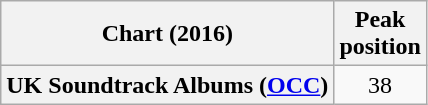<table class="wikitable plainrowheaders" style="text-align:center">
<tr>
<th scope="col">Chart (2016)</th>
<th scope="col">Peak<br>position</th>
</tr>
<tr>
<th scope="row">UK Soundtrack Albums (<a href='#'>OCC</a>)</th>
<td>38</td>
</tr>
</table>
